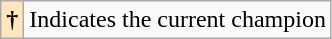<table class="wikitable">
<tr>
<th style="background:#ffe6bd;">†</th>
<td>Indicates the current champion</td>
</tr>
</table>
